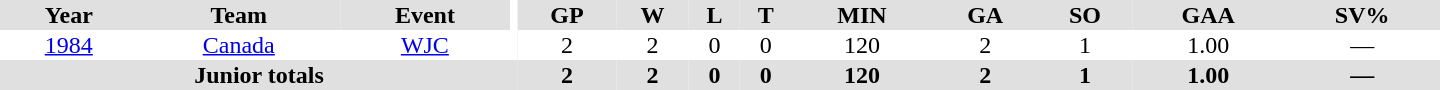<table border="0" cellpadding="1" cellspacing="0" ID="Table3" style="text-align:center; width:60em">
<tr ALIGN="center" bgcolor="#e0e0e0">
<th>Year</th>
<th>Team</th>
<th>Event</th>
<th rowspan="99" bgcolor="#ffffff"></th>
<th>GP</th>
<th>W</th>
<th>L</th>
<th>T</th>
<th>MIN</th>
<th>GA</th>
<th>SO</th>
<th>GAA</th>
<th>SV%</th>
</tr>
<tr>
<td><a href='#'>1984</a></td>
<td><a href='#'>Canada</a></td>
<td><a href='#'>WJC</a></td>
<td>2</td>
<td>2</td>
<td>0</td>
<td>0</td>
<td>120</td>
<td>2</td>
<td>1</td>
<td>1.00</td>
<td>—</td>
</tr>
<tr bgcolor="#e0e0e0">
<th colspan=4>Junior totals</th>
<th>2</th>
<th>2</th>
<th>0</th>
<th>0</th>
<th>120</th>
<th>2</th>
<th>1</th>
<th>1.00</th>
<th>—</th>
</tr>
</table>
